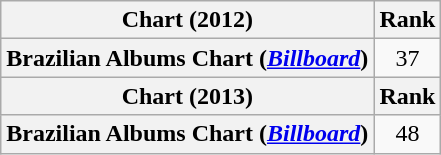<table class="wikitable sortable plainrowheaders" style="text-align:center;">
<tr>
<th scope="col">Chart (2012)</th>
<th scope="col">Rank</th>
</tr>
<tr>
<th scope="row">Brazilian Albums Chart (<em><a href='#'>Billboard</a></em>)</th>
<td>37</td>
</tr>
<tr>
<th scope="col">Chart (2013)</th>
<th scope="col">Rank</th>
</tr>
<tr>
<th scope="row">Brazilian Albums Chart (<em><a href='#'>Billboard</a></em>)</th>
<td>48</td>
</tr>
</table>
